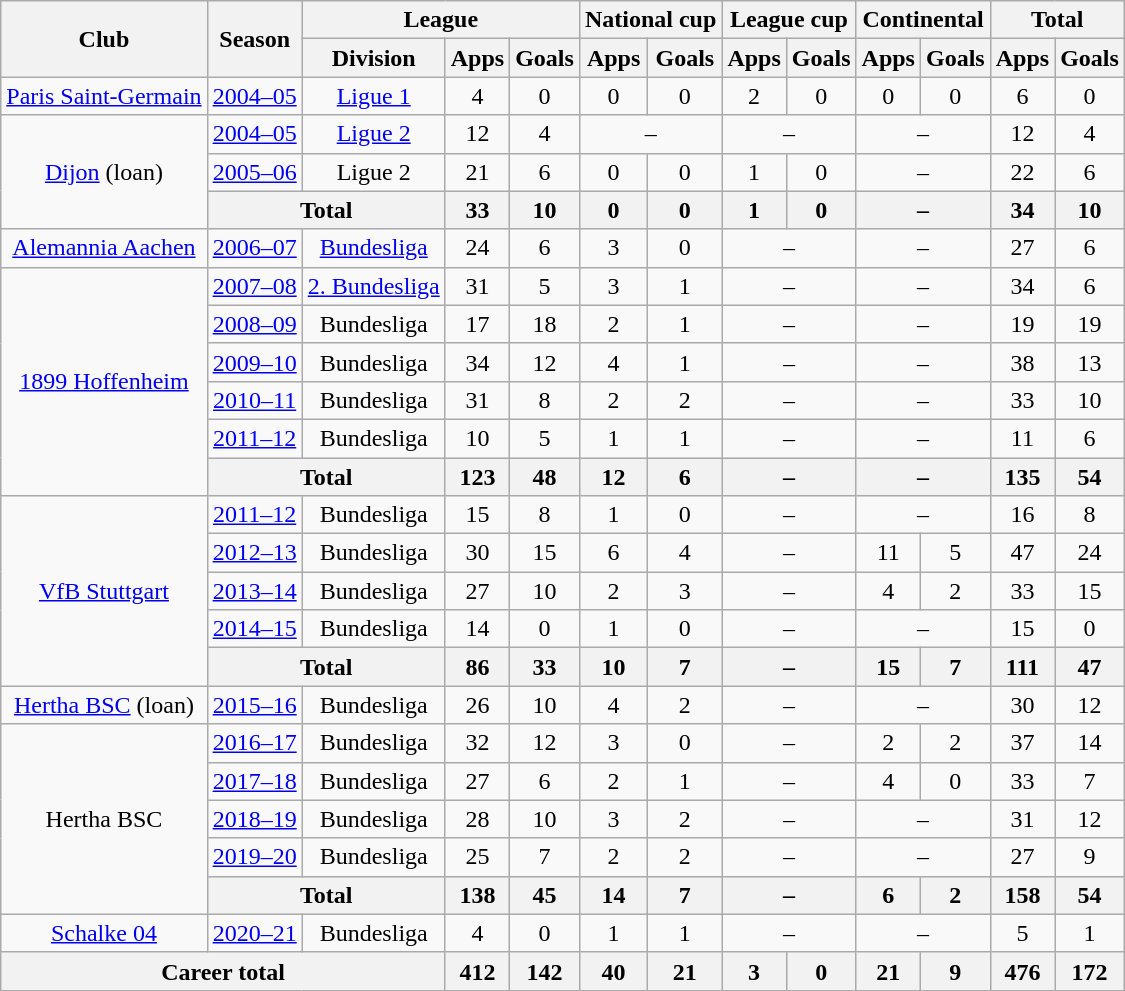<table class="wikitable" style="text-align:center">
<tr>
<th rowspan="2">Club</th>
<th rowspan="2">Season</th>
<th colspan="3">League</th>
<th colspan="2">National cup</th>
<th colspan="2">League cup</th>
<th colspan="2">Continental</th>
<th colspan="2">Total</th>
</tr>
<tr>
<th>Division</th>
<th>Apps</th>
<th>Goals</th>
<th>Apps</th>
<th>Goals</th>
<th>Apps</th>
<th>Goals</th>
<th>Apps</th>
<th>Goals</th>
<th>Apps</th>
<th>Goals</th>
</tr>
<tr>
<td><a href='#'>Paris Saint-Germain</a></td>
<td><a href='#'>2004–05</a></td>
<td><a href='#'>Ligue 1</a></td>
<td>4</td>
<td>0</td>
<td>0</td>
<td>0</td>
<td>2</td>
<td>0</td>
<td>0</td>
<td>0</td>
<td>6</td>
<td>0</td>
</tr>
<tr>
<td rowspan="3"><a href='#'>Dijon</a> (loan)</td>
<td><a href='#'>2004–05</a></td>
<td><a href='#'>Ligue 2</a></td>
<td>12</td>
<td>4</td>
<td colspan="2">–</td>
<td colspan="2">–</td>
<td colspan="2">–</td>
<td>12</td>
<td>4</td>
</tr>
<tr>
<td><a href='#'>2005–06</a></td>
<td>Ligue 2</td>
<td>21</td>
<td>6</td>
<td>0</td>
<td>0</td>
<td>1</td>
<td>0</td>
<td colspan="2">–</td>
<td>22</td>
<td>6</td>
</tr>
<tr>
<th colspan="2">Total</th>
<th>33</th>
<th>10</th>
<th>0</th>
<th>0</th>
<th>1</th>
<th>0</th>
<th colspan="2">–</th>
<th>34</th>
<th>10</th>
</tr>
<tr>
<td><a href='#'>Alemannia Aachen</a></td>
<td><a href='#'>2006–07</a></td>
<td><a href='#'>Bundesliga</a></td>
<td>24</td>
<td>6</td>
<td>3</td>
<td>0</td>
<td colspan="2">–</td>
<td colspan="2">–</td>
<td>27</td>
<td>6</td>
</tr>
<tr>
<td rowspan="6"><a href='#'>1899 Hoffenheim</a></td>
<td><a href='#'>2007–08</a></td>
<td><a href='#'>2. Bundesliga</a></td>
<td>31</td>
<td>5</td>
<td>3</td>
<td>1</td>
<td colspan="2">–</td>
<td colspan="2">–</td>
<td>34</td>
<td>6</td>
</tr>
<tr>
<td><a href='#'>2008–09</a></td>
<td>Bundesliga</td>
<td>17</td>
<td>18</td>
<td>2</td>
<td>1</td>
<td colspan="2">–</td>
<td colspan="2">–</td>
<td>19</td>
<td>19</td>
</tr>
<tr>
<td><a href='#'>2009–10</a></td>
<td>Bundesliga</td>
<td>34</td>
<td>12</td>
<td>4</td>
<td>1</td>
<td colspan="2">–</td>
<td colspan="2">–</td>
<td>38</td>
<td>13</td>
</tr>
<tr>
<td><a href='#'>2010–11</a></td>
<td>Bundesliga</td>
<td>31</td>
<td>8</td>
<td>2</td>
<td>2</td>
<td colspan="2">–</td>
<td colspan="2">–</td>
<td>33</td>
<td>10</td>
</tr>
<tr>
<td><a href='#'>2011–12</a></td>
<td>Bundesliga</td>
<td>10</td>
<td>5</td>
<td>1</td>
<td>1</td>
<td colspan="2">–</td>
<td colspan="2">–</td>
<td>11</td>
<td>6</td>
</tr>
<tr>
<th colspan="2">Total</th>
<th>123</th>
<th>48</th>
<th>12</th>
<th>6</th>
<th colspan="2">–</th>
<th colspan="2">–</th>
<th>135</th>
<th>54</th>
</tr>
<tr>
<td rowspan="5"><a href='#'>VfB Stuttgart</a></td>
<td><a href='#'>2011–12</a></td>
<td>Bundesliga</td>
<td>15</td>
<td>8</td>
<td>1</td>
<td>0</td>
<td colspan="2">–</td>
<td colspan="2">–</td>
<td>16</td>
<td>8</td>
</tr>
<tr>
<td><a href='#'>2012–13</a></td>
<td>Bundesliga</td>
<td>30</td>
<td>15</td>
<td>6</td>
<td>4</td>
<td colspan="2">–</td>
<td>11</td>
<td>5</td>
<td>47</td>
<td>24</td>
</tr>
<tr>
<td><a href='#'>2013–14</a></td>
<td>Bundesliga</td>
<td>27</td>
<td>10</td>
<td>2</td>
<td>3</td>
<td colspan="2">–</td>
<td>4</td>
<td>2</td>
<td>33</td>
<td>15</td>
</tr>
<tr>
<td><a href='#'>2014–15</a></td>
<td>Bundesliga</td>
<td>14</td>
<td>0</td>
<td>1</td>
<td>0</td>
<td colspan="2">–</td>
<td colspan="2">–</td>
<td>15</td>
<td>0</td>
</tr>
<tr>
<th colspan="2">Total</th>
<th>86</th>
<th>33</th>
<th>10</th>
<th>7</th>
<th colspan="2">–</th>
<th>15</th>
<th>7</th>
<th>111</th>
<th>47</th>
</tr>
<tr>
<td><a href='#'>Hertha BSC</a> (loan)</td>
<td><a href='#'>2015–16</a></td>
<td>Bundesliga</td>
<td>26</td>
<td>10</td>
<td>4</td>
<td>2</td>
<td colspan="2">–</td>
<td colspan="2">–</td>
<td>30</td>
<td>12</td>
</tr>
<tr>
<td rowspan="5">Hertha BSC</td>
<td><a href='#'>2016–17</a></td>
<td>Bundesliga</td>
<td>32</td>
<td>12</td>
<td>3</td>
<td>0</td>
<td colspan="2">–</td>
<td>2</td>
<td>2</td>
<td>37</td>
<td>14</td>
</tr>
<tr>
<td><a href='#'>2017–18</a></td>
<td>Bundesliga</td>
<td>27</td>
<td>6</td>
<td>2</td>
<td>1</td>
<td colspan="2">–</td>
<td>4</td>
<td>0</td>
<td>33</td>
<td>7</td>
</tr>
<tr>
<td><a href='#'>2018–19</a></td>
<td>Bundesliga</td>
<td>28</td>
<td>10</td>
<td>3</td>
<td>2</td>
<td colspan="2">–</td>
<td colspan="2">–</td>
<td>31</td>
<td>12</td>
</tr>
<tr>
<td><a href='#'>2019–20</a></td>
<td>Bundesliga</td>
<td>25</td>
<td>7</td>
<td>2</td>
<td>2</td>
<td colspan="2">–</td>
<td colspan="2">–</td>
<td>27</td>
<td>9</td>
</tr>
<tr>
<th colspan="2">Total</th>
<th>138</th>
<th>45</th>
<th>14</th>
<th>7</th>
<th colspan="2">–</th>
<th>6</th>
<th>2</th>
<th>158</th>
<th>54</th>
</tr>
<tr>
<td><a href='#'>Schalke 04</a></td>
<td><a href='#'>2020–21</a></td>
<td>Bundesliga</td>
<td>4</td>
<td>0</td>
<td>1</td>
<td>1</td>
<td colspan="2">–</td>
<td colspan="2">–</td>
<td>5</td>
<td>1</td>
</tr>
<tr>
<th colspan="3">Career total</th>
<th>412</th>
<th>142</th>
<th>40</th>
<th>21</th>
<th>3</th>
<th>0</th>
<th>21</th>
<th>9</th>
<th>476</th>
<th>172</th>
</tr>
</table>
